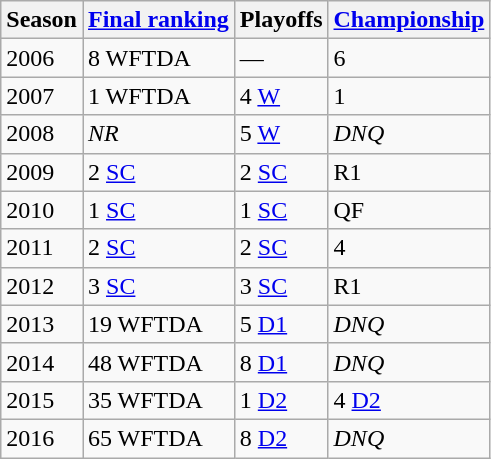<table class="wikitable sortable">
<tr>
<th>Season</th>
<th><a href='#'>Final ranking</a></th>
<th>Playoffs</th>
<th><a href='#'>Championship</a></th>
</tr>
<tr>
<td>2006</td>
<td>8 WFTDA</td>
<td>—</td>
<td>6</td>
</tr>
<tr>
<td>2007</td>
<td>1 WFTDA</td>
<td>4 <a href='#'>W</a></td>
<td>1</td>
</tr>
<tr>
<td>2008</td>
<td><em>NR</em></td>
<td>5 <a href='#'>W</a></td>
<td><em>DNQ</em></td>
</tr>
<tr>
<td>2009</td>
<td>2 <a href='#'>SC</a></td>
<td>2 <a href='#'>SC</a></td>
<td>R1</td>
</tr>
<tr>
<td>2010</td>
<td>1 <a href='#'>SC</a></td>
<td>1 <a href='#'>SC</a></td>
<td>QF</td>
</tr>
<tr>
<td>2011</td>
<td>2 <a href='#'>SC</a></td>
<td>2 <a href='#'>SC</a></td>
<td>4</td>
</tr>
<tr>
<td>2012</td>
<td>3 <a href='#'>SC</a></td>
<td>3 <a href='#'>SC</a></td>
<td>R1</td>
</tr>
<tr>
<td>2013</td>
<td>19 WFTDA</td>
<td>5 <a href='#'>D1</a></td>
<td><em>DNQ</em></td>
</tr>
<tr>
<td>2014</td>
<td>48 WFTDA</td>
<td>8 <a href='#'>D1</a></td>
<td><em>DNQ</em></td>
</tr>
<tr>
<td>2015</td>
<td>35 WFTDA</td>
<td>1 <a href='#'>D2</a></td>
<td>4 <a href='#'>D2</a></td>
</tr>
<tr>
<td>2016</td>
<td>65 WFTDA</td>
<td>8 <a href='#'>D2</a></td>
<td><em>DNQ</em></td>
</tr>
</table>
